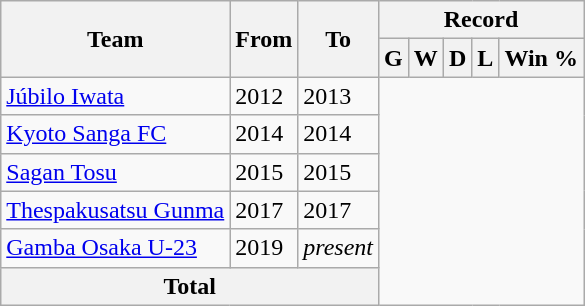<table class="wikitable" style="text-align: center">
<tr>
<th rowspan="2">Team</th>
<th rowspan="2">From</th>
<th rowspan="2">To</th>
<th colspan="5">Record</th>
</tr>
<tr>
<th>G</th>
<th>W</th>
<th>D</th>
<th>L</th>
<th>Win %</th>
</tr>
<tr>
<td align="left"><a href='#'>Júbilo Iwata</a></td>
<td align="left">2012</td>
<td align="left">2013<br></td>
</tr>
<tr>
<td align="left"><a href='#'>Kyoto Sanga FC</a></td>
<td align="left">2014</td>
<td align="left">2014<br></td>
</tr>
<tr>
<td align="left"><a href='#'>Sagan Tosu</a></td>
<td align="left">2015</td>
<td align="left">2015<br></td>
</tr>
<tr>
<td align="left"><a href='#'>Thespakusatsu Gunma</a></td>
<td align="left">2017</td>
<td align="left">2017<br></td>
</tr>
<tr>
<td align="left"><a href='#'>Gamba Osaka U-23</a></td>
<td align="left">2019</td>
<td align="left"><em>present</em><br></td>
</tr>
<tr>
<th colspan="3">Total<br></th>
</tr>
</table>
